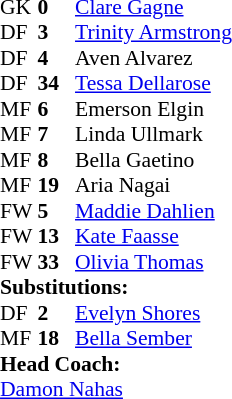<table style="font-size:90%; margin:0.2em auto;" cellspacing="0" cellpadding="0">
<tr>
<th width="25"></th>
<th width="25"></th>
</tr>
<tr>
<th width="25"></th>
<th width="25"></th>
</tr>
<tr>
<td>GK</td>
<td><strong>0</strong></td>
<td> <a href='#'>Clare Gagne</a></td>
</tr>
<tr>
<td>DF</td>
<td><strong>3</strong></td>
<td> <a href='#'>Trinity Armstrong</a></td>
</tr>
<tr>
<td>DF</td>
<td><strong>4</strong></td>
<td> Aven Alvarez</td>
</tr>
<tr>
<td>DF</td>
<td><strong>34</strong></td>
<td> <a href='#'>Tessa Dellarose</a></td>
<td></td>
<td> </td>
</tr>
<tr>
<td>MF</td>
<td><strong>6</strong></td>
<td> Emerson Elgin</td>
</tr>
<tr>
<td>MF</td>
<td><strong>7</strong></td>
<td> Linda Ullmark</td>
<td></td>
<td> </td>
</tr>
<tr>
<td>MF</td>
<td><strong>8</strong></td>
<td> Bella Gaetino</td>
<td></td>
<td></td>
</tr>
<tr>
<td>MF</td>
<td><strong>19</strong></td>
<td> Aria Nagai</td>
</tr>
<tr>
<td>FW</td>
<td><strong>5</strong></td>
<td> <a href='#'>Maddie Dahlien</a></td>
<td></td>
<td></td>
</tr>
<tr>
<td>FW</td>
<td><strong>13</strong></td>
<td> <a href='#'>Kate Faasse</a></td>
</tr>
<tr>
<td>FW</td>
<td><strong>33</strong></td>
<td> <a href='#'>Olivia Thomas</a></td>
<td></td>
<td>   </td>
</tr>
<tr>
<td colspan=3><strong>Substitutions:</strong></td>
</tr>
<tr>
<td>DF</td>
<td><strong>2</strong></td>
<td> <a href='#'>Evelyn Shores</a></td>
<td></td>
<td> </td>
</tr>
<tr>
<td>MF</td>
<td><strong>18</strong></td>
<td> <a href='#'>Bella Sember</a></td>
<td></td>
<td> </td>
</tr>
<tr>
<td colspan=3><strong>Head Coach:</strong></td>
</tr>
<tr>
<td colspan=4> <a href='#'>Damon Nahas</a></td>
</tr>
</table>
